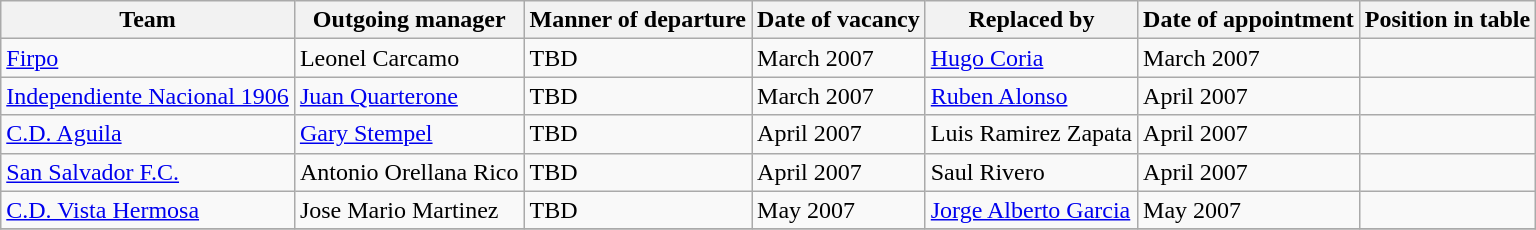<table class="wikitable">
<tr>
<th>Team</th>
<th>Outgoing manager</th>
<th>Manner of departure</th>
<th>Date of vacancy</th>
<th>Replaced by</th>
<th>Date of appointment</th>
<th>Position in table</th>
</tr>
<tr>
<td><a href='#'>Firpo</a></td>
<td> Leonel Carcamo</td>
<td>TBD</td>
<td>March 2007</td>
<td> <a href='#'>Hugo Coria</a></td>
<td>March 2007</td>
<td></td>
</tr>
<tr>
<td><a href='#'>Independiente Nacional 1906</a></td>
<td> <a href='#'>Juan Quarterone</a></td>
<td>TBD</td>
<td>March 2007</td>
<td> <a href='#'>Ruben Alonso</a></td>
<td>April 2007</td>
<td></td>
</tr>
<tr>
<td><a href='#'>C.D. Aguila</a></td>
<td> <a href='#'>Gary Stempel</a></td>
<td>TBD</td>
<td>April 2007</td>
<td> Luis Ramirez Zapata</td>
<td>April 2007</td>
<td></td>
</tr>
<tr>
<td><a href='#'>San Salvador F.C.</a></td>
<td> Antonio Orellana Rico</td>
<td>TBD</td>
<td>April 2007</td>
<td> Saul Rivero</td>
<td>April 2007</td>
<td></td>
</tr>
<tr>
<td><a href='#'>C.D. Vista Hermosa</a></td>
<td> Jose Mario Martinez</td>
<td>TBD</td>
<td>May 2007</td>
<td> <a href='#'>Jorge Alberto Garcia</a></td>
<td>May 2007</td>
<td></td>
</tr>
<tr>
</tr>
</table>
